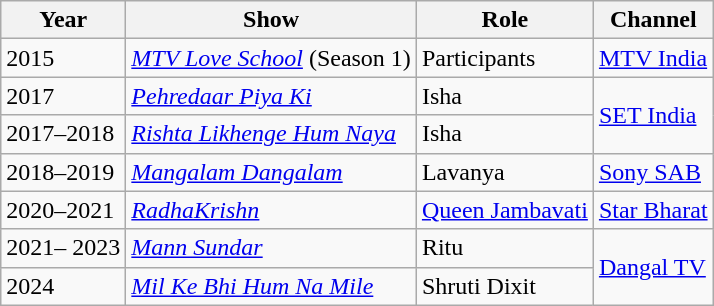<table class="wikitable sortable">
<tr>
<th>Year</th>
<th>Show</th>
<th>Role</th>
<th>Channel</th>
</tr>
<tr>
<td>2015</td>
<td><em><a href='#'>MTV Love School</a></em> (Season 1)</td>
<td>Participants</td>
<td><a href='#'>MTV India</a></td>
</tr>
<tr>
<td>2017</td>
<td><em><a href='#'>Pehredaar Piya Ki</a></em></td>
<td>Isha</td>
<td rowspan="2"><a href='#'>SET India</a></td>
</tr>
<tr>
<td>2017–2018</td>
<td><em><a href='#'>Rishta Likhenge Hum Naya</a></em></td>
<td>Isha</td>
</tr>
<tr>
<td>2018–2019</td>
<td><em><a href='#'>Mangalam Dangalam</a></em></td>
<td>Lavanya</td>
<td><a href='#'>Sony SAB</a></td>
</tr>
<tr>
<td>2020–2021</td>
<td><em><a href='#'>RadhaKrishn</a></em></td>
<td><a href='#'>Queen Jambavati</a></td>
<td><a href='#'>Star Bharat</a></td>
</tr>
<tr>
<td>2021– 2023</td>
<td><em><a href='#'>Mann Sundar</a></em></td>
<td>Ritu</td>
<td rowspan="2"><a href='#'>Dangal TV</a></td>
</tr>
<tr>
<td>2024</td>
<td><em><a href='#'>Mil Ke Bhi Hum Na Mile</a></em></td>
<td>Shruti Dixit</td>
</tr>
</table>
